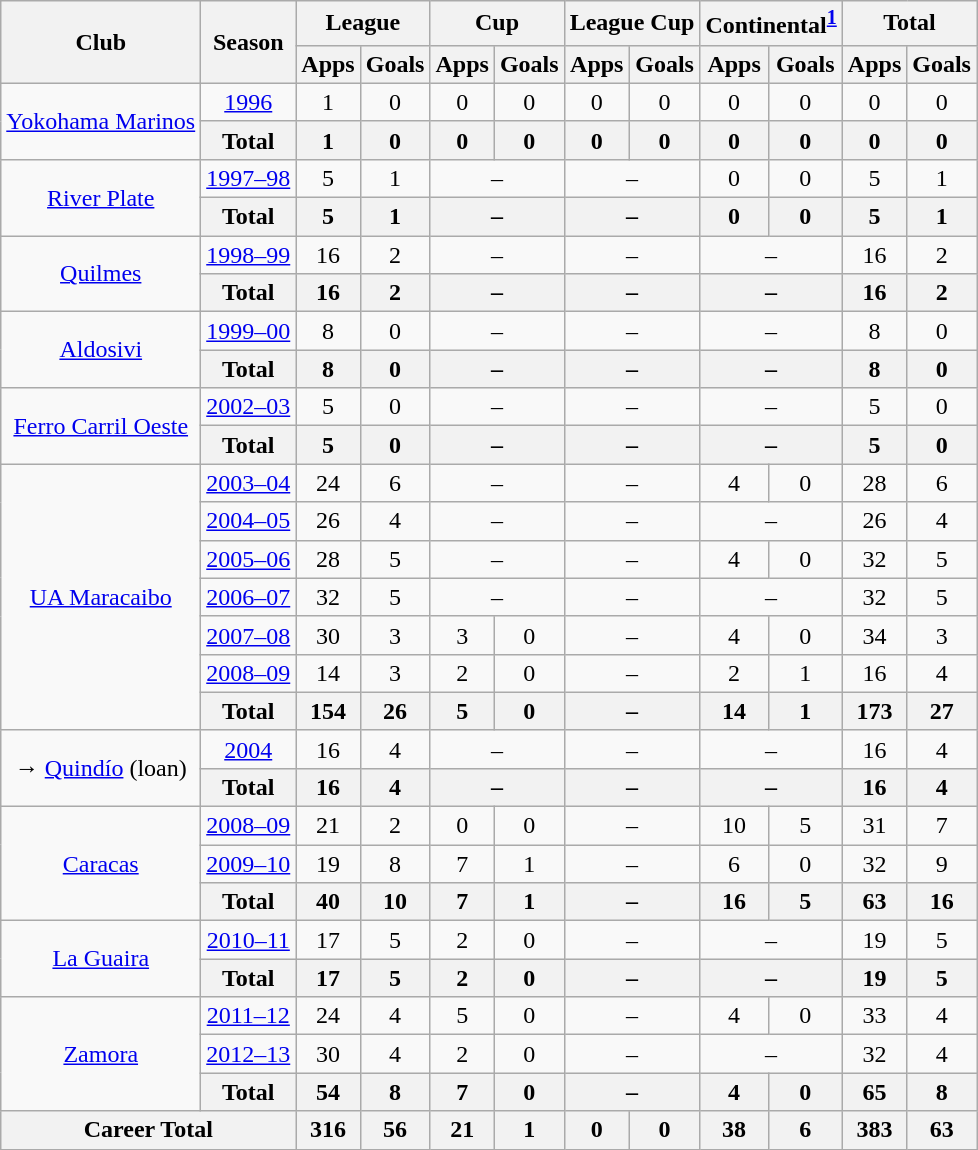<table class="wikitable" style="text-align:center">
<tr>
<th rowspan="2">Club</th>
<th rowspan="2">Season</th>
<th colspan="2">League</th>
<th colspan="2">Cup</th>
<th colspan="2">League Cup</th>
<th colspan="2">Continental<sup><a href='#'>1</a></sup></th>
<th colspan="2">Total</th>
</tr>
<tr>
<th>Apps</th>
<th>Goals</th>
<th>Apps</th>
<th>Goals</th>
<th>Apps</th>
<th>Goals</th>
<th>Apps</th>
<th>Goals</th>
<th>Apps</th>
<th>Goals</th>
</tr>
<tr>
<td rowspan="2"><a href='#'>Yokohama Marinos</a></td>
<td><a href='#'>1996</a></td>
<td>1</td>
<td>0</td>
<td>0</td>
<td>0</td>
<td>0</td>
<td>0</td>
<td>0</td>
<td>0</td>
<td>0</td>
<td>0</td>
</tr>
<tr>
<th>Total</th>
<th>1</th>
<th>0</th>
<th>0</th>
<th>0</th>
<th>0</th>
<th>0</th>
<th>0</th>
<th>0</th>
<th>0</th>
<th>0</th>
</tr>
<tr>
<td rowspan="2"><a href='#'>River Plate</a></td>
<td><a href='#'>1997–98</a></td>
<td>5</td>
<td>1</td>
<td colspan="2">–</td>
<td colspan="2">–</td>
<td>0</td>
<td>0</td>
<td>5</td>
<td>1</td>
</tr>
<tr>
<th>Total</th>
<th>5</th>
<th>1</th>
<th colspan="2">–</th>
<th colspan="2">–</th>
<th>0</th>
<th>0</th>
<th>5</th>
<th>1</th>
</tr>
<tr>
<td rowspan="2"><a href='#'>Quilmes</a></td>
<td><a href='#'>1998–99</a></td>
<td>16</td>
<td>2</td>
<td colspan="2">–</td>
<td colspan="2">–</td>
<td colspan="2">–</td>
<td>16</td>
<td>2</td>
</tr>
<tr>
<th>Total</th>
<th>16</th>
<th>2</th>
<th colspan="2">–</th>
<th colspan="2">–</th>
<th colspan="2">–</th>
<th>16</th>
<th>2</th>
</tr>
<tr>
<td rowspan="2"><a href='#'>Aldosivi</a></td>
<td><a href='#'>1999–00</a></td>
<td>8</td>
<td>0</td>
<td colspan="2">–</td>
<td colspan="2">–</td>
<td colspan="2">–</td>
<td>8</td>
<td>0</td>
</tr>
<tr>
<th>Total</th>
<th>8</th>
<th>0</th>
<th colspan="2">–</th>
<th colspan="2">–</th>
<th colspan="2">–</th>
<th>8</th>
<th>0</th>
</tr>
<tr>
<td rowspan="2"><a href='#'>Ferro Carril Oeste</a></td>
<td><a href='#'>2002–03</a></td>
<td>5</td>
<td>0</td>
<td colspan="2">–</td>
<td colspan="2">–</td>
<td colspan="2">–</td>
<td>5</td>
<td>0</td>
</tr>
<tr>
<th>Total</th>
<th>5</th>
<th>0</th>
<th colspan="2">–</th>
<th colspan="2">–</th>
<th colspan="2">–</th>
<th>5</th>
<th>0</th>
</tr>
<tr>
<td rowspan="7"><a href='#'>UA Maracaibo</a></td>
<td><a href='#'>2003–04</a></td>
<td>24</td>
<td>6</td>
<td colspan="2">–</td>
<td colspan="2">–</td>
<td>4</td>
<td>0</td>
<td>28</td>
<td>6</td>
</tr>
<tr>
<td><a href='#'>2004–05</a></td>
<td>26</td>
<td>4</td>
<td colspan="2">–</td>
<td colspan="2">–</td>
<td colspan="2">–</td>
<td>26</td>
<td>4</td>
</tr>
<tr>
<td><a href='#'>2005–06</a></td>
<td>28</td>
<td>5</td>
<td colspan="2">–</td>
<td colspan="2">–</td>
<td>4</td>
<td>0</td>
<td>32</td>
<td>5</td>
</tr>
<tr>
<td><a href='#'>2006–07</a></td>
<td>32</td>
<td>5</td>
<td colspan="2">–</td>
<td colspan="2">–</td>
<td colspan="2">–</td>
<td>32</td>
<td>5</td>
</tr>
<tr>
<td><a href='#'>2007–08</a></td>
<td>30</td>
<td>3</td>
<td>3</td>
<td>0</td>
<td colspan="2">–</td>
<td>4</td>
<td>0</td>
<td>34</td>
<td>3</td>
</tr>
<tr>
<td><a href='#'>2008–09</a></td>
<td>14</td>
<td>3</td>
<td>2</td>
<td>0</td>
<td colspan="2">–</td>
<td>2</td>
<td>1</td>
<td>16</td>
<td>4</td>
</tr>
<tr>
<th>Total</th>
<th>154</th>
<th>26</th>
<th>5</th>
<th>0</th>
<th colspan="2">–</th>
<th>14</th>
<th>1</th>
<th>173</th>
<th>27</th>
</tr>
<tr>
<td rowspan="2">→ <a href='#'>Quindío</a> (loan)</td>
<td><a href='#'>2004</a></td>
<td>16</td>
<td>4</td>
<td colspan="2">–</td>
<td colspan="2">–</td>
<td colspan="2">–</td>
<td>16</td>
<td>4</td>
</tr>
<tr>
<th>Total</th>
<th>16</th>
<th>4</th>
<th colspan="2">–</th>
<th colspan="2">–</th>
<th colspan="2">–</th>
<th>16</th>
<th>4</th>
</tr>
<tr>
<td rowspan="3"><a href='#'>Caracas</a></td>
<td><a href='#'>2008–09</a></td>
<td>21</td>
<td>2</td>
<td>0</td>
<td>0</td>
<td colspan="2">–</td>
<td>10</td>
<td>5</td>
<td>31</td>
<td>7</td>
</tr>
<tr>
<td><a href='#'>2009–10</a></td>
<td>19</td>
<td>8</td>
<td>7</td>
<td>1</td>
<td colspan="2">–</td>
<td>6</td>
<td>0</td>
<td>32</td>
<td>9</td>
</tr>
<tr>
<th>Total</th>
<th>40</th>
<th>10</th>
<th>7</th>
<th>1</th>
<th colspan="2">–</th>
<th>16</th>
<th>5</th>
<th>63</th>
<th>16</th>
</tr>
<tr>
<td rowspan="2"><a href='#'>La Guaira</a></td>
<td><a href='#'>2010–11</a></td>
<td>17</td>
<td>5</td>
<td>2</td>
<td>0</td>
<td colspan="2">–</td>
<td colspan="2">–</td>
<td>19</td>
<td>5</td>
</tr>
<tr>
<th>Total</th>
<th>17</th>
<th>5</th>
<th>2</th>
<th>0</th>
<th colspan="2">–</th>
<th colspan="2">–</th>
<th>19</th>
<th>5</th>
</tr>
<tr>
<td rowspan="3"><a href='#'>Zamora</a></td>
<td><a href='#'>2011–12</a></td>
<td>24</td>
<td>4</td>
<td>5</td>
<td>0</td>
<td colspan="2">–</td>
<td>4</td>
<td>0</td>
<td>33</td>
<td>4</td>
</tr>
<tr>
<td><a href='#'>2012–13</a></td>
<td>30</td>
<td>4</td>
<td>2</td>
<td>0</td>
<td colspan="2">–</td>
<td colspan="2">–</td>
<td>32</td>
<td>4</td>
</tr>
<tr>
<th>Total</th>
<th>54</th>
<th>8</th>
<th>7</th>
<th>0</th>
<th colspan="2">–</th>
<th>4</th>
<th>0</th>
<th>65</th>
<th>8</th>
</tr>
<tr>
<th colspan="2">Career Total</th>
<th>316</th>
<th>56</th>
<th>21</th>
<th>1</th>
<th>0</th>
<th>0</th>
<th>38</th>
<th>6</th>
<th>383</th>
<th>63</th>
</tr>
</table>
